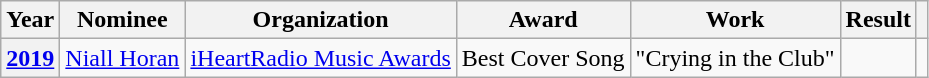<table class="wikitable sortable plainrowheaders">
<tr>
<th class="unsortable">Year</th>
<th class="unsortable">Nominee</th>
<th class="unsortable">Organization</th>
<th class="unsortable">Award</th>
<th class="unsortable">Work</th>
<th class="unsortable">Result</th>
<th class="unsortable"></th>
</tr>
<tr>
<th scope="row"><a href='#'>2019</a></th>
<td><a href='#'>Niall Horan</a></td>
<td><a href='#'>iHeartRadio Music Awards</a></td>
<td>Best Cover Song</td>
<td>"Crying in the Club"</td>
<td></td>
<td></td>
</tr>
</table>
